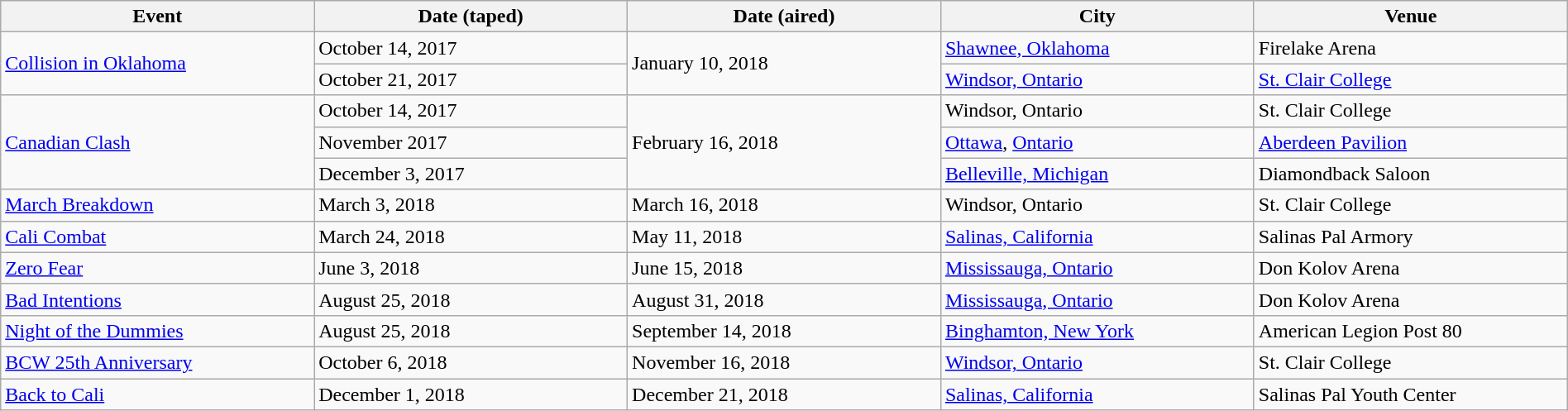<table class="wikitable sortable" width="100%" style="align: center">
<tr>
<th width="20%">Event</th>
<th width="20%">Date (taped)</th>
<th width="20%">Date (aired)</th>
<th width="20%">City</th>
<th width="20%">Venue</th>
</tr>
<tr>
<td rowspan="2"><a href='#'>Collision in Oklahoma</a></td>
<td>October 14, 2017</td>
<td rowspan="2">January 10, 2018</td>
<td><a href='#'>Shawnee, Oklahoma</a></td>
<td>Firelake Arena</td>
</tr>
<tr>
<td>October 21, 2017</td>
<td><a href='#'>Windsor, Ontario</a></td>
<td><a href='#'>St. Clair College</a></td>
</tr>
<tr>
<td rowspan="3"><a href='#'>Canadian Clash</a></td>
<td>October 14, 2017</td>
<td rowspan="3">February 16, 2018</td>
<td>Windsor, Ontario</td>
<td>St. Clair College</td>
</tr>
<tr>
<td>November 2017</td>
<td><a href='#'>Ottawa</a>, <a href='#'>Ontario</a></td>
<td><a href='#'>Aberdeen Pavilion</a></td>
</tr>
<tr>
<td>December 3, 2017</td>
<td><a href='#'>Belleville, Michigan</a></td>
<td>Diamondback Saloon</td>
</tr>
<tr>
<td><a href='#'>March Breakdown</a></td>
<td>March 3, 2018</td>
<td>March 16, 2018</td>
<td>Windsor, Ontario</td>
<td>St. Clair College</td>
</tr>
<tr>
<td><a href='#'>Cali Combat</a></td>
<td>March 24, 2018</td>
<td>May 11, 2018</td>
<td><a href='#'>Salinas, California</a></td>
<td>Salinas Pal Armory</td>
</tr>
<tr>
<td><a href='#'>Zero Fear</a></td>
<td>June 3, 2018</td>
<td>June 15, 2018</td>
<td><a href='#'>Mississauga, Ontario</a></td>
<td>Don Kolov Arena</td>
</tr>
<tr>
<td><a href='#'>Bad Intentions</a></td>
<td>August 25, 2018</td>
<td>August 31, 2018</td>
<td><a href='#'>Mississauga, Ontario</a></td>
<td>Don Kolov Arena</td>
</tr>
<tr>
<td><a href='#'>Night of the Dummies</a></td>
<td>August 25, 2018</td>
<td>September 14, 2018</td>
<td><a href='#'>Binghamton, New York</a></td>
<td>American Legion Post 80</td>
</tr>
<tr>
<td><a href='#'>BCW 25th Anniversary</a></td>
<td>October 6, 2018</td>
<td>November 16, 2018</td>
<td><a href='#'>Windsor, Ontario</a></td>
<td>St. Clair College</td>
</tr>
<tr>
<td><a href='#'>Back to Cali</a></td>
<td>December 1, 2018</td>
<td>December 21, 2018</td>
<td><a href='#'>Salinas, California</a></td>
<td>Salinas Pal Youth Center</td>
</tr>
</table>
